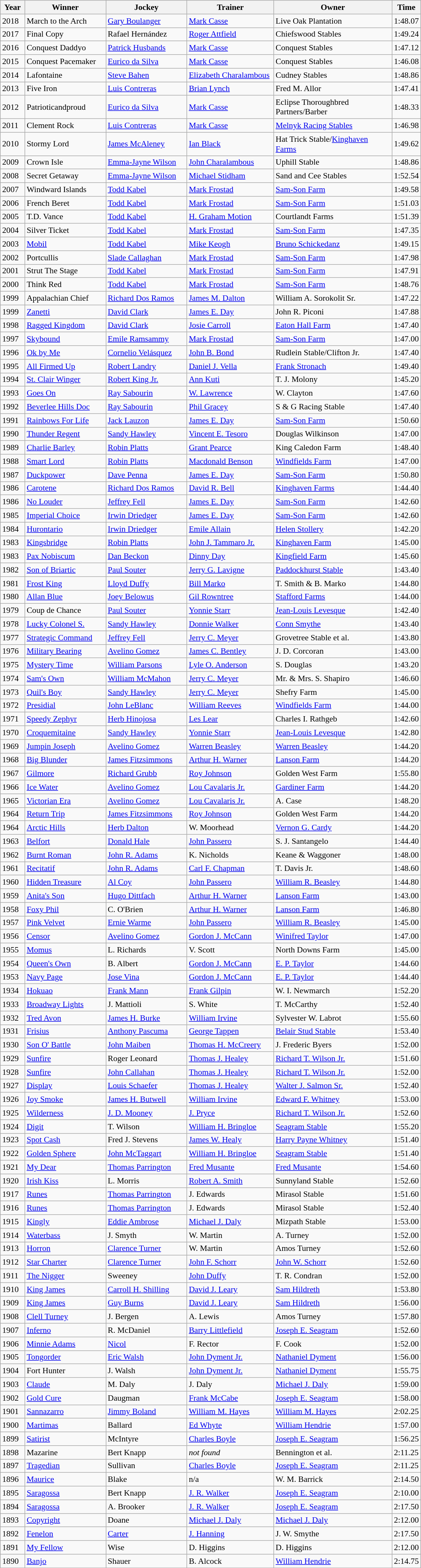<table class="wikitable sortable" style="font-size:90%">
<tr>
<th style="width:36px">Year<br></th>
<th style="width:135px">Winner<br></th>
<th style="width:135px">Jockey<br></th>
<th style="width:145px">Trainer<br></th>
<th style="width:200px">Owner<br></th>
<th>Time</th>
</tr>
<tr>
<td>2018</td>
<td>March to the Arch</td>
<td><a href='#'>Gary Boulanger</a></td>
<td><a href='#'>Mark Casse</a></td>
<td>Live Oak Plantation</td>
<td>1:48.07</td>
</tr>
<tr>
<td>2017</td>
<td>Final Copy</td>
<td>Rafael Hernández</td>
<td><a href='#'>Roger Attfield</a></td>
<td>Chiefswood Stables</td>
<td>1:49.24</td>
</tr>
<tr>
<td>2016</td>
<td>Conquest Daddyo</td>
<td><a href='#'>Patrick Husbands</a></td>
<td><a href='#'>Mark Casse</a></td>
<td>Conquest Stables</td>
<td>1:47.12</td>
</tr>
<tr>
<td>2015</td>
<td>Conquest Pacemaker</td>
<td><a href='#'>Eurico da Silva</a></td>
<td><a href='#'>Mark Casse</a></td>
<td>Conquest Stables</td>
<td>1:46.08</td>
</tr>
<tr>
<td>2014</td>
<td>Lafontaine</td>
<td><a href='#'>Steve Bahen</a></td>
<td><a href='#'>Elizabeth Charalambous</a></td>
<td>Cudney Stables</td>
<td>1:48.86</td>
</tr>
<tr>
<td>2013</td>
<td>Five Iron</td>
<td><a href='#'>Luis Contreras</a></td>
<td><a href='#'>Brian Lynch</a></td>
<td>Fred M. Allor</td>
<td>1:47.41</td>
</tr>
<tr>
<td>2012</td>
<td>Patrioticandproud</td>
<td><a href='#'>Eurico da Silva</a></td>
<td><a href='#'>Mark Casse</a></td>
<td>Eclipse Thoroughbred Partners/Barber</td>
<td>1:48.33</td>
</tr>
<tr>
<td>2011</td>
<td>Clement Rock</td>
<td><a href='#'>Luis Contreras</a></td>
<td><a href='#'>Mark Casse</a></td>
<td><a href='#'>Melnyk Racing Stables</a></td>
<td>1:46.98</td>
</tr>
<tr>
<td>2010</td>
<td>Stormy Lord</td>
<td><a href='#'>James McAleney</a></td>
<td><a href='#'>Ian Black</a></td>
<td>Hat Trick Stable/<a href='#'>Kinghaven Farms</a></td>
<td>1:49.62</td>
</tr>
<tr>
<td>2009</td>
<td>Crown Isle</td>
<td><a href='#'>Emma-Jayne Wilson</a></td>
<td><a href='#'>John Charalambous</a></td>
<td>Uphill Stable</td>
<td>1:48.86</td>
</tr>
<tr>
<td>2008</td>
<td>Secret Getaway</td>
<td><a href='#'>Emma-Jayne Wilson</a></td>
<td><a href='#'>Michael Stidham</a></td>
<td>Sand and Cee Stables</td>
<td>1:52.54</td>
</tr>
<tr>
<td>2007</td>
<td>Windward Islands</td>
<td><a href='#'>Todd Kabel</a></td>
<td><a href='#'>Mark Frostad</a></td>
<td><a href='#'>Sam-Son Farm</a></td>
<td>1:49.58</td>
</tr>
<tr>
<td>2006</td>
<td>French Beret</td>
<td><a href='#'>Todd Kabel</a></td>
<td><a href='#'>Mark Frostad</a></td>
<td><a href='#'>Sam-Son Farm</a></td>
<td>1:51.03</td>
</tr>
<tr>
<td>2005</td>
<td>T.D. Vance</td>
<td><a href='#'>Todd Kabel</a></td>
<td><a href='#'>H. Graham Motion</a></td>
<td>Courtlandt Farms</td>
<td>1:51.39</td>
</tr>
<tr>
<td>2004</td>
<td>Silver Ticket</td>
<td><a href='#'>Todd Kabel</a></td>
<td><a href='#'>Mark Frostad</a></td>
<td><a href='#'>Sam-Son Farm</a></td>
<td>1:47.35</td>
</tr>
<tr>
<td>2003</td>
<td><a href='#'>Mobil</a></td>
<td><a href='#'>Todd Kabel</a></td>
<td><a href='#'>Mike Keogh</a></td>
<td><a href='#'>Bruno Schickedanz</a></td>
<td>1:49.15</td>
</tr>
<tr>
<td>2002</td>
<td>Portcullis</td>
<td><a href='#'>Slade Callaghan</a></td>
<td><a href='#'>Mark Frostad</a></td>
<td><a href='#'>Sam-Son Farm</a></td>
<td>1:47.98</td>
</tr>
<tr>
<td>2001</td>
<td>Strut The Stage</td>
<td><a href='#'>Todd Kabel</a></td>
<td><a href='#'>Mark Frostad</a></td>
<td><a href='#'>Sam-Son Farm</a></td>
<td>1:47.91</td>
</tr>
<tr>
<td>2000</td>
<td>Think Red</td>
<td><a href='#'>Todd Kabel</a></td>
<td><a href='#'>Mark Frostad</a></td>
<td><a href='#'>Sam-Son Farm</a></td>
<td>1:48.76</td>
</tr>
<tr>
<td>1999</td>
<td>Appalachian Chief</td>
<td><a href='#'>Richard Dos Ramos</a></td>
<td><a href='#'>James M. Dalton</a></td>
<td>William A. Sorokolit Sr.</td>
<td>1:47.22</td>
</tr>
<tr>
<td>1999</td>
<td><a href='#'>Zanetti</a></td>
<td><a href='#'>David Clark</a></td>
<td><a href='#'>James E. Day</a></td>
<td>John R. Piconi</td>
<td>1:47.88</td>
</tr>
<tr>
<td>1998</td>
<td><a href='#'>Ragged Kingdom</a></td>
<td><a href='#'>David Clark</a></td>
<td><a href='#'>Josie Carroll</a></td>
<td><a href='#'>Eaton Hall Farm</a></td>
<td>1:47.40</td>
</tr>
<tr>
<td>1997</td>
<td><a href='#'>Skybound</a></td>
<td><a href='#'>Emile Ramsammy</a></td>
<td><a href='#'>Mark Frostad</a></td>
<td><a href='#'>Sam-Son Farm</a></td>
<td>1:47.00</td>
</tr>
<tr>
<td>1996</td>
<td><a href='#'>Ok by Me</a></td>
<td><a href='#'>Cornelio Velásquez</a></td>
<td><a href='#'>John B. Bond</a></td>
<td>Rudlein Stable/Clifton Jr.</td>
<td>1:47.40</td>
</tr>
<tr>
<td>1995</td>
<td><a href='#'>All Firmed Up</a></td>
<td><a href='#'>Robert Landry</a></td>
<td><a href='#'>Daniel J. Vella</a></td>
<td><a href='#'>Frank Stronach</a></td>
<td>1:49.40</td>
</tr>
<tr>
<td>1994</td>
<td><a href='#'>St. Clair Winger</a></td>
<td><a href='#'>Robert King Jr.</a></td>
<td><a href='#'>Ann Kuti</a></td>
<td>T. J. Molony</td>
<td>1:45.20</td>
</tr>
<tr>
<td>1993</td>
<td><a href='#'>Goes On</a></td>
<td><a href='#'>Ray Sabourin</a></td>
<td><a href='#'>W. Lawrence</a></td>
<td>W. Clayton</td>
<td>1:47.60</td>
</tr>
<tr>
<td>1992</td>
<td><a href='#'>Beverlee Hills Doc</a></td>
<td><a href='#'>Ray Sabourin</a></td>
<td><a href='#'>Phil Gracey</a></td>
<td>S & G Racing Stable</td>
<td>1:47.40</td>
</tr>
<tr>
<td>1991</td>
<td><a href='#'>Rainbows For Life</a></td>
<td><a href='#'>Jack Lauzon</a></td>
<td><a href='#'>James E. Day</a></td>
<td><a href='#'>Sam-Son Farm</a></td>
<td>1:50.60</td>
</tr>
<tr>
<td>1990</td>
<td><a href='#'>Thunder Regent</a></td>
<td><a href='#'>Sandy Hawley</a></td>
<td><a href='#'>Vincent E. Tesoro</a></td>
<td>Douglas Wilkinson</td>
<td>1:47.00</td>
</tr>
<tr>
<td>1989</td>
<td><a href='#'>Charlie Barley</a></td>
<td><a href='#'>Robin Platts</a></td>
<td><a href='#'>Grant Pearce</a></td>
<td>King Caledon Farm</td>
<td>1:48.40</td>
</tr>
<tr>
<td>1988</td>
<td><a href='#'>Smart Lord</a></td>
<td><a href='#'>Robin Platts</a></td>
<td><a href='#'>Macdonald Benson</a></td>
<td><a href='#'>Windfields Farm</a></td>
<td>1:47.00</td>
</tr>
<tr>
<td>1987</td>
<td><a href='#'>Duckpower</a></td>
<td><a href='#'>Dave Penna</a></td>
<td><a href='#'>James E. Day</a></td>
<td><a href='#'>Sam-Son Farm</a></td>
<td>1:50.80</td>
</tr>
<tr>
<td>1986</td>
<td><a href='#'>Carotene</a></td>
<td><a href='#'>Richard Dos Ramos</a></td>
<td><a href='#'>David R. Bell</a></td>
<td><a href='#'>Kinghaven Farms</a></td>
<td>1:44.40</td>
</tr>
<tr>
<td>1986</td>
<td><a href='#'>No Louder</a></td>
<td><a href='#'>Jeffrey Fell</a></td>
<td><a href='#'>James E. Day</a></td>
<td><a href='#'>Sam-Son Farm</a></td>
<td>1:42.60</td>
</tr>
<tr>
<td>1985</td>
<td><a href='#'>Imperial Choice</a></td>
<td><a href='#'>Irwin Driedger</a></td>
<td><a href='#'>James E. Day</a></td>
<td><a href='#'>Sam-Son Farm</a></td>
<td>1:42.60</td>
</tr>
<tr>
<td>1984</td>
<td><a href='#'>Hurontario</a></td>
<td><a href='#'>Irwin Driedger</a></td>
<td><a href='#'>Emile Allain</a></td>
<td><a href='#'>Helen Stollery</a></td>
<td>1:42.20</td>
</tr>
<tr>
<td>1983</td>
<td><a href='#'>Kingsbridge</a></td>
<td><a href='#'>Robin Platts</a></td>
<td><a href='#'>John J. Tammaro Jr.</a></td>
<td><a href='#'>Kinghaven Farm</a></td>
<td>1:45.00</td>
</tr>
<tr>
<td>1983</td>
<td><a href='#'>Pax Nobiscum</a></td>
<td><a href='#'>Dan Beckon</a></td>
<td><a href='#'>Dinny Day</a></td>
<td><a href='#'>Kingfield Farm</a></td>
<td>1:45.60</td>
</tr>
<tr>
<td>1982</td>
<td><a href='#'>Son of Briartic</a></td>
<td><a href='#'>Paul Souter</a></td>
<td><a href='#'>Jerry G. Lavigne</a></td>
<td><a href='#'>Paddockhurst Stable</a></td>
<td>1:43.40</td>
</tr>
<tr>
<td>1981</td>
<td><a href='#'>Frost King</a></td>
<td><a href='#'>Lloyd Duffy</a></td>
<td><a href='#'>Bill Marko</a></td>
<td>T. Smith & B. Marko</td>
<td>1:44.80</td>
</tr>
<tr>
<td>1980</td>
<td><a href='#'>Allan Blue</a></td>
<td><a href='#'>Joey Belowus</a></td>
<td><a href='#'>Gil Rowntree</a></td>
<td><a href='#'>Stafford Farms</a></td>
<td>1:44.00</td>
</tr>
<tr>
<td>1979</td>
<td>Coup de Chance</td>
<td><a href='#'>Paul Souter</a></td>
<td><a href='#'>Yonnie Starr</a></td>
<td><a href='#'>Jean-Louis Levesque</a></td>
<td>1:42.40</td>
</tr>
<tr>
<td>1978</td>
<td><a href='#'>Lucky Colonel S.</a></td>
<td><a href='#'>Sandy Hawley</a></td>
<td><a href='#'>Donnie Walker</a></td>
<td><a href='#'>Conn Smythe</a></td>
<td>1:43.40</td>
</tr>
<tr>
<td>1977</td>
<td><a href='#'>Strategic Command</a></td>
<td><a href='#'>Jeffrey Fell</a></td>
<td><a href='#'>Jerry C. Meyer</a></td>
<td>Grovetree Stable et al.</td>
<td>1:43.80</td>
</tr>
<tr>
<td>1976</td>
<td><a href='#'>Military Bearing</a></td>
<td><a href='#'>Avelino Gomez</a></td>
<td><a href='#'>James C. Bentley</a></td>
<td>J. D. Corcoran</td>
<td>1:43.00</td>
</tr>
<tr>
<td>1975</td>
<td><a href='#'>Mystery Time</a></td>
<td><a href='#'>William Parsons</a></td>
<td><a href='#'>Lyle O. Anderson</a></td>
<td>S. Douglas</td>
<td>1:43.20</td>
</tr>
<tr>
<td>1974</td>
<td><a href='#'>Sam's Own</a></td>
<td><a href='#'>William McMahon</a></td>
<td><a href='#'>Jerry C. Meyer</a></td>
<td>Mr. & Mrs. S. Shapiro</td>
<td>1:46.60</td>
</tr>
<tr>
<td>1973</td>
<td><a href='#'>Quil's Boy</a></td>
<td><a href='#'>Sandy Hawley</a></td>
<td><a href='#'>Jerry C. Meyer</a></td>
<td>Shefry Farm</td>
<td>1:45.00</td>
</tr>
<tr>
<td>1972</td>
<td><a href='#'>Presidial</a></td>
<td><a href='#'>John LeBlanc</a></td>
<td><a href='#'>William Reeves</a></td>
<td><a href='#'>Windfields Farm</a></td>
<td>1:44.00</td>
</tr>
<tr>
<td>1971</td>
<td><a href='#'>Speedy Zephyr</a></td>
<td><a href='#'>Herb Hinojosa</a></td>
<td><a href='#'>Les Lear</a></td>
<td>Charles I. Rathgeb</td>
<td>1:42.60</td>
</tr>
<tr>
<td>1970</td>
<td><a href='#'>Croquemitaine</a></td>
<td><a href='#'>Sandy Hawley</a></td>
<td><a href='#'>Yonnie Starr</a></td>
<td><a href='#'>Jean-Louis Levesque</a></td>
<td>1:42.80</td>
</tr>
<tr>
<td>1969</td>
<td><a href='#'>Jumpin Joseph</a></td>
<td><a href='#'>Avelino Gomez</a></td>
<td><a href='#'>Warren Beasley</a></td>
<td><a href='#'>Warren Beasley</a></td>
<td>1:44.20</td>
</tr>
<tr>
<td>1968</td>
<td><a href='#'>Big Blunder</a></td>
<td><a href='#'>James Fitzsimmons</a></td>
<td><a href='#'>Arthur H. Warner</a></td>
<td><a href='#'>Lanson Farm</a></td>
<td>1:44.20</td>
</tr>
<tr>
<td>1967</td>
<td><a href='#'>Gilmore</a></td>
<td><a href='#'>Richard Grubb</a></td>
<td><a href='#'>Roy Johnson</a></td>
<td>Golden West Farm</td>
<td>1:55.80</td>
</tr>
<tr>
<td>1966</td>
<td><a href='#'>Ice Water</a></td>
<td><a href='#'>Avelino Gomez</a></td>
<td><a href='#'>Lou Cavalaris Jr.</a></td>
<td><a href='#'>Gardiner Farm</a></td>
<td>1:44.20</td>
</tr>
<tr>
<td>1965</td>
<td><a href='#'>Victorian Era</a></td>
<td><a href='#'>Avelino Gomez</a></td>
<td><a href='#'>Lou Cavalaris Jr.</a></td>
<td>A. Case</td>
<td>1:48.20</td>
</tr>
<tr>
<td>1964</td>
<td><a href='#'>Return Trip</a></td>
<td><a href='#'>James Fitzsimmons</a></td>
<td><a href='#'>Roy Johnson</a></td>
<td>Golden West Farm</td>
<td>1:44.20</td>
</tr>
<tr>
<td>1964</td>
<td><a href='#'>Arctic Hills</a></td>
<td><a href='#'>Herb Dalton</a></td>
<td>W. Moorhead</td>
<td><a href='#'>Vernon G. Cardy</a></td>
<td>1:44.20</td>
</tr>
<tr>
<td>1963</td>
<td><a href='#'>Belfort</a></td>
<td><a href='#'>Donald Hale</a></td>
<td><a href='#'>John Passero</a></td>
<td>S. J. Santangelo</td>
<td>1:44.40</td>
</tr>
<tr>
<td>1962</td>
<td><a href='#'>Burnt Roman</a></td>
<td><a href='#'>John R. Adams</a></td>
<td>K. Nicholds</td>
<td>Keane & Waggoner</td>
<td>1:48.00</td>
</tr>
<tr>
<td>1961</td>
<td><a href='#'>Recitatif</a></td>
<td><a href='#'>John R. Adams</a></td>
<td><a href='#'>Carl F. Chapman</a></td>
<td>T. Davis Jr.</td>
<td>1:48.60</td>
</tr>
<tr>
<td>1960</td>
<td><a href='#'>Hidden Treasure</a></td>
<td><a href='#'>Al Coy</a></td>
<td><a href='#'>John Passero</a></td>
<td><a href='#'>William R. Beasley</a></td>
<td>1:44.80</td>
</tr>
<tr>
<td>1959</td>
<td><a href='#'>Anita's Son</a></td>
<td><a href='#'>Hugo Dittfach</a></td>
<td><a href='#'>Arthur H. Warner</a></td>
<td><a href='#'>Lanson Farm</a></td>
<td>1:43.00</td>
</tr>
<tr>
<td>1958</td>
<td><a href='#'>Foxy Phil</a></td>
<td>C. O'Brien</td>
<td><a href='#'>Arthur H. Warner</a></td>
<td><a href='#'>Lanson Farm</a></td>
<td>1:46.80</td>
</tr>
<tr>
<td>1957</td>
<td><a href='#'>Pink Velvet</a></td>
<td><a href='#'>Ernie Warme</a></td>
<td><a href='#'>John Passero</a></td>
<td><a href='#'>William R. Beasley</a></td>
<td>1:45.00</td>
</tr>
<tr>
<td>1956</td>
<td><a href='#'>Censor</a></td>
<td><a href='#'>Avelino Gomez</a></td>
<td><a href='#'>Gordon J. McCann</a></td>
<td><a href='#'>Winifred Taylor</a></td>
<td>1:47.00</td>
</tr>
<tr>
<td>1955</td>
<td><a href='#'>Momus</a></td>
<td>L. Richards</td>
<td>V. Scott</td>
<td>North Downs Farm</td>
<td>1:45.00</td>
</tr>
<tr>
<td>1954</td>
<td><a href='#'>Queen's Own</a></td>
<td>B. Albert</td>
<td><a href='#'>Gordon J. McCann</a></td>
<td><a href='#'>E. P. Taylor</a></td>
<td>1:44.60</td>
</tr>
<tr>
<td>1953</td>
<td><a href='#'>Navy Page</a></td>
<td><a href='#'>Jose Vina</a></td>
<td><a href='#'>Gordon J. McCann</a></td>
<td><a href='#'>E. P. Taylor</a></td>
<td>1:44.40</td>
</tr>
<tr>
<td>1934</td>
<td><a href='#'>Hokuao</a></td>
<td><a href='#'>Frank Mann</a></td>
<td><a href='#'>Frank Gilpin</a></td>
<td>W. I. Newmarch</td>
<td>1:52.20</td>
</tr>
<tr>
<td>1933</td>
<td><a href='#'>Broadway Lights</a></td>
<td>J. Mattioli</td>
<td>S. White</td>
<td>T. McCarthy</td>
<td>1:52.40</td>
</tr>
<tr>
<td>1932</td>
<td><a href='#'>Tred Avon</a></td>
<td><a href='#'>James H. Burke</a></td>
<td><a href='#'>William Irvine</a></td>
<td>Sylvester W. Labrot</td>
<td>1:55.60</td>
</tr>
<tr>
<td>1931</td>
<td><a href='#'>Frisius</a></td>
<td><a href='#'>Anthony Pascuma</a></td>
<td><a href='#'>George Tappen</a></td>
<td><a href='#'>Belair Stud Stable</a></td>
<td>1:53.40</td>
</tr>
<tr>
<td>1930</td>
<td><a href='#'>Son O' Battle</a></td>
<td><a href='#'>John Maiben</a></td>
<td><a href='#'>Thomas H. McCreery</a></td>
<td>J. Frederic Byers</td>
<td>1:52.00</td>
</tr>
<tr>
<td>1929</td>
<td><a href='#'>Sunfire</a></td>
<td>Roger Leonard</td>
<td><a href='#'>Thomas J. Healey</a></td>
<td><a href='#'>Richard T. Wilson Jr.</a></td>
<td>1:51.60</td>
</tr>
<tr>
<td>1928</td>
<td><a href='#'>Sunfire</a></td>
<td><a href='#'>John Callahan</a></td>
<td><a href='#'>Thomas J. Healey</a></td>
<td><a href='#'>Richard T. Wilson Jr.</a></td>
<td>1:52.00</td>
</tr>
<tr>
<td>1927</td>
<td><a href='#'>Display</a></td>
<td><a href='#'>Louis Schaefer</a></td>
<td><a href='#'>Thomas J. Healey</a></td>
<td><a href='#'>Walter J. Salmon Sr.</a></td>
<td>1:52.40</td>
</tr>
<tr>
<td>1926</td>
<td><a href='#'>Joy Smoke</a></td>
<td><a href='#'>James H. Butwell</a></td>
<td><a href='#'>William Irvine</a></td>
<td><a href='#'>Edward F. Whitney</a></td>
<td>1:53.00</td>
</tr>
<tr>
<td>1925</td>
<td><a href='#'>Wilderness</a></td>
<td><a href='#'>J. D. Mooney</a></td>
<td><a href='#'>J. Pryce</a></td>
<td><a href='#'>Richard T. Wilson Jr.</a></td>
<td>1:52.60</td>
</tr>
<tr>
<td>1924</td>
<td><a href='#'>Digit</a></td>
<td>T. Wilson</td>
<td><a href='#'>William H. Bringloe</a></td>
<td><a href='#'>Seagram Stable</a></td>
<td>1:55.20</td>
</tr>
<tr>
<td>1923</td>
<td><a href='#'>Spot Cash</a></td>
<td>Fred J. Stevens</td>
<td><a href='#'>James W. Healy</a></td>
<td><a href='#'>Harry Payne Whitney</a></td>
<td>1:51.40</td>
</tr>
<tr>
<td>1922</td>
<td><a href='#'>Golden Sphere</a></td>
<td><a href='#'>John McTaggart</a></td>
<td><a href='#'>William H. Bringloe</a></td>
<td><a href='#'>Seagram Stable</a></td>
<td>1:51.40</td>
</tr>
<tr>
<td>1921</td>
<td><a href='#'>My Dear</a></td>
<td><a href='#'>Thomas Parrington</a></td>
<td><a href='#'>Fred Musante</a></td>
<td><a href='#'>Fred Musante</a></td>
<td>1:54.60</td>
</tr>
<tr>
<td>1920</td>
<td><a href='#'>Irish Kiss</a></td>
<td>L. Morris</td>
<td><a href='#'>Robert A. Smith</a></td>
<td>Sunnyland Stable</td>
<td>1:52.60</td>
</tr>
<tr>
<td>1917</td>
<td><a href='#'>Runes</a></td>
<td><a href='#'>Thomas Parrington</a></td>
<td>J. Edwards</td>
<td>Mirasol Stable</td>
<td>1:51.60</td>
</tr>
<tr>
<td>1916</td>
<td><a href='#'>Runes</a></td>
<td><a href='#'>Thomas Parrington</a></td>
<td>J. Edwards</td>
<td>Mirasol Stable</td>
<td>1:52.40</td>
</tr>
<tr>
<td>1915</td>
<td><a href='#'>Kingly</a></td>
<td><a href='#'>Eddie Ambrose</a></td>
<td><a href='#'>Michael J. Daly</a></td>
<td>Mizpath Stable</td>
<td>1:53.00</td>
</tr>
<tr>
<td>1914</td>
<td><a href='#'>Waterbass</a></td>
<td>J. Smyth</td>
<td>W. Martin</td>
<td>A. Turney</td>
<td>1:52.00</td>
</tr>
<tr>
<td>1913</td>
<td><a href='#'>Horron</a></td>
<td><a href='#'>Clarence Turner</a></td>
<td>W. Martin</td>
<td>Amos Turney</td>
<td>1:52.60</td>
</tr>
<tr>
<td>1912</td>
<td><a href='#'>Star Charter</a></td>
<td><a href='#'>Clarence Turner</a></td>
<td><a href='#'>John F. Schorr</a></td>
<td><a href='#'>John W. Schorr</a></td>
<td>1:52.60</td>
</tr>
<tr>
<td>1911</td>
<td><a href='#'>The Nigger</a></td>
<td>Sweeney</td>
<td><a href='#'>John Duffy</a></td>
<td>T. R. Condran</td>
<td>1:52.00</td>
</tr>
<tr>
<td>1910</td>
<td><a href='#'>King James</a></td>
<td><a href='#'>Carroll H. Shilling</a></td>
<td><a href='#'>David J. Leary</a></td>
<td><a href='#'>Sam Hildreth</a></td>
<td>1:53.80</td>
</tr>
<tr>
<td>1909</td>
<td><a href='#'>King James</a></td>
<td><a href='#'>Guy Burns</a></td>
<td><a href='#'>David J. Leary</a></td>
<td><a href='#'>Sam Hildreth</a></td>
<td>1:56.00</td>
</tr>
<tr>
<td>1908</td>
<td><a href='#'>Clell Turney</a></td>
<td>J. Bergen</td>
<td>A. Lewis</td>
<td>Amos Turney</td>
<td>1:57.80</td>
</tr>
<tr>
<td>1907</td>
<td><a href='#'>Inferno</a></td>
<td>R. McDaniel</td>
<td><a href='#'>Barry Littlefield</a></td>
<td><a href='#'>Joseph E. Seagram</a></td>
<td>1:52.60</td>
</tr>
<tr>
<td>1906</td>
<td><a href='#'>Minnie Adams</a></td>
<td><a href='#'>Nicol</a></td>
<td>F. Rector</td>
<td>F. Cook</td>
<td>1:52.00</td>
</tr>
<tr>
<td>1905</td>
<td><a href='#'>Tongorder</a></td>
<td><a href='#'>Eric Walsh</a></td>
<td><a href='#'>John Dyment Jr.</a></td>
<td><a href='#'>Nathaniel Dyment</a></td>
<td>1:56.00</td>
</tr>
<tr>
<td>1904</td>
<td>Fort Hunter</td>
<td>J. Walsh</td>
<td><a href='#'>John Dyment Jr.</a></td>
<td><a href='#'>Nathaniel Dyment</a></td>
<td>1:55.75</td>
</tr>
<tr>
<td>1903</td>
<td><a href='#'>Claude</a></td>
<td>M. Daly</td>
<td>J. Daly</td>
<td><a href='#'>Michael J. Daly</a></td>
<td>1:59.00</td>
</tr>
<tr>
<td>1902</td>
<td><a href='#'>Gold Cure</a></td>
<td>Daugman</td>
<td><a href='#'>Frank McCabe</a></td>
<td><a href='#'>Joseph E. Seagram</a></td>
<td>1:58.00</td>
</tr>
<tr>
<td>1901</td>
<td><a href='#'>Sannazarro</a></td>
<td><a href='#'>Jimmy Boland</a></td>
<td><a href='#'>William M. Hayes</a></td>
<td><a href='#'>William M. Hayes</a></td>
<td>2:02.25</td>
</tr>
<tr>
<td>1900</td>
<td><a href='#'>Martimas</a></td>
<td>Ballard</td>
<td><a href='#'>Ed Whyte</a></td>
<td><a href='#'>William Hendrie</a></td>
<td>1:57.00</td>
</tr>
<tr>
<td>1899</td>
<td><a href='#'>Satirist</a></td>
<td>McIntyre</td>
<td><a href='#'>Charles Boyle</a></td>
<td><a href='#'>Joseph E. Seagram</a></td>
<td>1:56.25</td>
</tr>
<tr>
<td>1898</td>
<td>Mazarine</td>
<td>Bert Knapp</td>
<td><em>not found</em></td>
<td>Bennington et al.</td>
<td>2:11.25</td>
</tr>
<tr>
<td>1897</td>
<td><a href='#'>Tragedian</a></td>
<td>Sullivan</td>
<td><a href='#'>Charles Boyle</a></td>
<td><a href='#'>Joseph E. Seagram</a></td>
<td>2:11.25</td>
</tr>
<tr>
<td>1896</td>
<td><a href='#'>Maurice</a></td>
<td>Blake</td>
<td>n/a</td>
<td>W. M. Barrick</td>
<td>2:14.50</td>
</tr>
<tr>
<td>1895</td>
<td><a href='#'>Saragossa</a></td>
<td>Bert Knapp</td>
<td><a href='#'>J. R. Walker</a></td>
<td><a href='#'>Joseph E. Seagram</a></td>
<td>2:10.00</td>
</tr>
<tr>
<td>1894</td>
<td><a href='#'>Saragossa</a></td>
<td>A. Brooker</td>
<td><a href='#'>J. R. Walker</a></td>
<td><a href='#'>Joseph E. Seagram</a></td>
<td>2:17.50</td>
</tr>
<tr>
<td>1893</td>
<td><a href='#'>Copyright</a></td>
<td>Doane</td>
<td><a href='#'>Michael J. Daly</a></td>
<td><a href='#'>Michael J. Daly</a></td>
<td>2:12.00</td>
</tr>
<tr>
<td>1892</td>
<td><a href='#'>Fenelon</a></td>
<td><a href='#'>Carter</a></td>
<td><a href='#'>J. Hanning</a></td>
<td>J. W. Smythe</td>
<td>2:17.50</td>
</tr>
<tr>
<td>1891</td>
<td><a href='#'>My Fellow</a></td>
<td>Wise</td>
<td>D. Higgins</td>
<td>D. Higgins</td>
<td>2:12.00</td>
</tr>
<tr>
<td>1890</td>
<td><a href='#'>Banjo</a></td>
<td>Shauer</td>
<td>B. Alcock</td>
<td><a href='#'>William Hendrie</a></td>
<td>2:14.75</td>
</tr>
<tr>
</tr>
</table>
